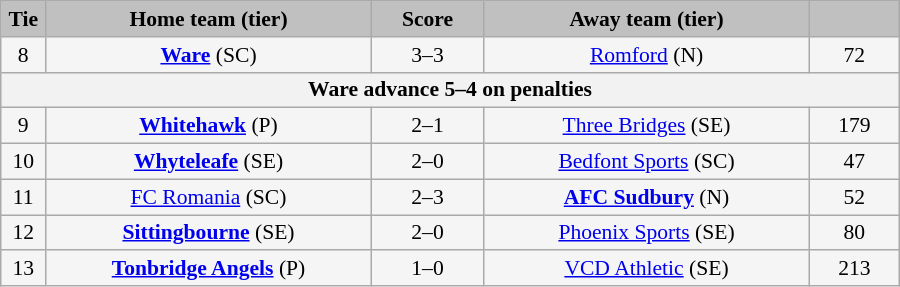<table class="wikitable" style="width: 600px; background:WhiteSmoke; text-align:center; font-size:90%">
<tr>
<td scope="col" style="width:  5.00%; background:silver;"><strong>Tie</strong></td>
<td scope="col" style="width: 36.25%; background:silver;"><strong>Home team (tier)</strong></td>
<td scope="col" style="width: 12.50%; background:silver;"><strong>Score</strong></td>
<td scope="col" style="width: 36.25%; background:silver;"><strong>Away team (tier)</strong></td>
<td scope="col" style="width: 10.00%; background:silver;"><strong></strong></td>
</tr>
<tr>
<td>8</td>
<td><strong><a href='#'>Ware</a></strong> (SC)</td>
<td>3–3</td>
<td><a href='#'>Romford</a> (N)</td>
<td>72</td>
</tr>
<tr>
<th colspan="5">Ware advance 5–4 on penalties</th>
</tr>
<tr>
<td>9</td>
<td><strong><a href='#'>Whitehawk</a></strong> (P)</td>
<td>2–1</td>
<td><a href='#'>Three Bridges</a> (SE)</td>
<td>179</td>
</tr>
<tr>
<td>10</td>
<td><strong><a href='#'>Whyteleafe</a></strong> (SE)</td>
<td>2–0</td>
<td><a href='#'>Bedfont Sports</a> (SC)</td>
<td>47</td>
</tr>
<tr>
<td>11</td>
<td><a href='#'>FC Romania</a> (SC)</td>
<td>2–3</td>
<td><strong><a href='#'>AFC Sudbury</a></strong> (N)</td>
<td>52</td>
</tr>
<tr>
<td>12</td>
<td><strong><a href='#'>Sittingbourne</a></strong> (SE)</td>
<td>2–0</td>
<td><a href='#'>Phoenix Sports</a> (SE)</td>
<td>80</td>
</tr>
<tr>
<td>13</td>
<td><strong><a href='#'>Tonbridge Angels</a></strong> (P)</td>
<td>1–0</td>
<td><a href='#'>VCD Athletic</a> (SE)</td>
<td>213</td>
</tr>
</table>
